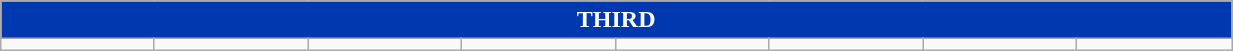<table class="wikitable collapsible collapsed" style="width:65%">
<tr>
<th colspan=15 ! style="color:#FFFFFF; background:#0038af">THIRD</th>
</tr>
<tr>
<td></td>
<td></td>
<td></td>
<td></td>
<td></td>
<td></td>
<td></td>
<td></td>
</tr>
</table>
